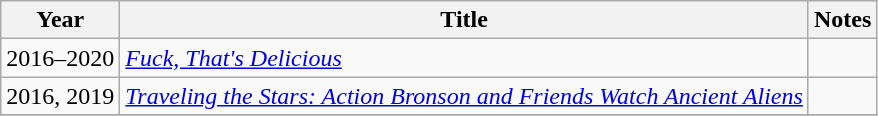<table class="wikitable">
<tr>
<th>Year</th>
<th>Title</th>
<th>Notes</th>
</tr>
<tr>
<td>2016–2020</td>
<td><em><a href='#'>Fuck, That's Delicious</a></em></td>
<td></td>
</tr>
<tr>
<td>2016, 2019</td>
<td><em><a href='#'>Traveling the Stars: Action Bronson and Friends Watch Ancient Aliens</a></em></td>
<td></td>
</tr>
<tr>
</tr>
</table>
